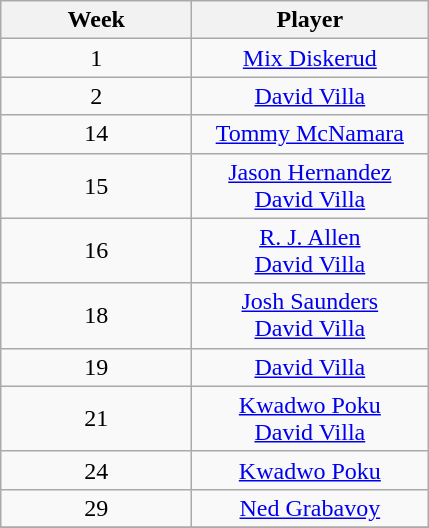<table class="wikitable" style="text-align:center">
<tr>
<th>Week</th>
<th>Player</th>
</tr>
<tr>
<td style="width:120px;">1</td>
<td style="width:150px;"> <a href='#'>Mix Diskerud</a></td>
</tr>
<tr>
<td style="width:120px;">2</td>
<td style="width:150px;"> <a href='#'>David Villa</a></td>
</tr>
<tr>
<td style="width:120px;">14</td>
<td style="width:150px;"> <a href='#'>Tommy McNamara</a></td>
</tr>
<tr>
<td style="width:120px;">15</td>
<td style="width:150px;"> <a href='#'>Jason Hernandez</a><br> <a href='#'>David Villa</a></td>
</tr>
<tr>
<td style="width:120px;">16</td>
<td style="width:150px;"> <a href='#'>R. J. Allen</a><br> <a href='#'>David Villa</a></td>
</tr>
<tr>
<td style="width:120px;">18</td>
<td style="width:150px;"> <a href='#'>Josh Saunders</a><br> <a href='#'>David Villa</a></td>
</tr>
<tr>
<td style="width:120px;">19</td>
<td style="width:150px;"> <a href='#'>David Villa</a></td>
</tr>
<tr>
<td style="width:120px;">21</td>
<td style="width:150px;"> <a href='#'>Kwadwo Poku</a><br> <a href='#'>David Villa</a></td>
</tr>
<tr>
<td style="width:120px;">24</td>
<td style="width:150px;"> <a href='#'>Kwadwo Poku</a></td>
</tr>
<tr>
<td style="width:120px;">29</td>
<td style="width:150px;"> <a href='#'>Ned Grabavoy</a></td>
</tr>
<tr>
</tr>
</table>
